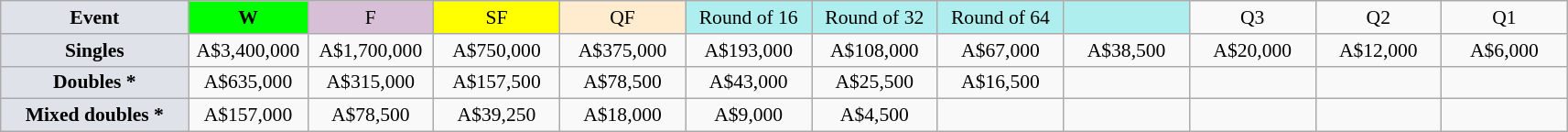<table class="wikitable" style="font-size:90%;text-align:center">
<tr>
<td style="width:130px; background:#dfe2e9;"><strong>Event</strong></td>
<td style="width:80px; background:lime;"><strong>W</strong></td>
<td style="width:85px; background:thistle;">F</td>
<td style="width:85px; background:#ff0;">SF</td>
<td style="width:85px; background:#ffebcd;">QF</td>
<td style="width:85px; background:#afeeee;">Round of 16</td>
<td style="width:85px; background:#afeeee;">Round of 32</td>
<td style="width:85px; background:#afeeee;">Round of 64</td>
<td style="width:85px; background:#afeeee;"></td>
<td style="width:85px;">Q3</td>
<td style="width:85px;">Q2</td>
<td style="width:85px;">Q1</td>
</tr>
<tr>
<td style="background:#dfe2e9;"><strong>Singles</strong></td>
<td>A$3,400,000</td>
<td>A$1,700,000</td>
<td>A$750,000</td>
<td>A$375,000</td>
<td>A$193,000</td>
<td>A$108,000</td>
<td>A$67,000</td>
<td>A$38,500</td>
<td>A$20,000</td>
<td>A$12,000</td>
<td>A$6,000</td>
</tr>
<tr>
<td style="background:#dfe2e9;"><strong>Doubles *</strong></td>
<td>A$635,000</td>
<td>A$315,000</td>
<td>A$157,500</td>
<td>A$78,500</td>
<td>A$43,000</td>
<td>A$25,500</td>
<td>A$16,500</td>
<td></td>
<td></td>
<td></td>
<td></td>
</tr>
<tr>
<td style="background:#dfe2e9;"><strong>Mixed doubles *</strong></td>
<td>A$157,000</td>
<td>A$78,500</td>
<td>A$39,250</td>
<td>A$18,000</td>
<td>A$9,000</td>
<td>A$4,500</td>
<td></td>
<td></td>
<td></td>
<td></td>
<td><br></td>
</tr>
</table>
